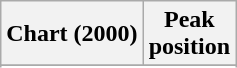<table class="wikitable plainrowheaders" style="text-align:center">
<tr>
<th>Chart (2000)</th>
<th>Peak<br>position</th>
</tr>
<tr>
</tr>
<tr>
</tr>
<tr>
</tr>
</table>
